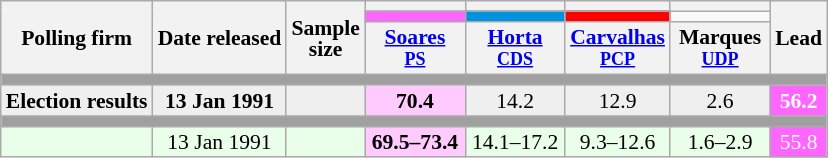<table class="wikitable unsortable" style="text-align:center;font-size:90%;line-height:14px;">
<tr>
<th rowspan="3">Polling firm</th>
<th rowspan="3">Date released</th>
<th rowspan="3">Sample<br>size</th>
<th width=60px></th>
<th width=60px></th>
<th width=60px></th>
<th width=60px></th>
<th rowspan=3 width=25px>Lead</th>
</tr>
<tr>
<td bgcolor=#FF66FF></td>
<td bgcolor=#0093DD></td>
<td bgcolor=red></td>
<td bgcolor=></td>
</tr>
<tr>
<th><a href='#'>Soares</a><br><small><a href='#'>PS</a></small></th>
<th><a href='#'>Horta</a><br><small><a href='#'>CDS</a></small></th>
<th><a href='#'>Carvalhas</a><br><small><a href='#'>PCP</a></small></th>
<th>Marques<br><small><a href='#'>UDP</a></small></th>
</tr>
<tr>
<td colspan="8" style="background:#A0A0A0"></td>
</tr>
<tr style="background:#EFEFEF;">
<td><strong>Election results</strong></td>
<td><strong>13 Jan 1991</strong></td>
<td></td>
<td style="background:#FFCBFF"><strong>70.4</strong></td>
<td>14.2</td>
<td>12.9</td>
<td>2.6</td>
<td style="background:#FF66FF; color:white"><strong>56.2</strong></td>
</tr>
<tr>
<td colspan="8" style="background:#A0A0A0"></td>
</tr>
<tr style="background:#EAFFEA">
<td></td>
<td>13 Jan 1991</td>
<td></td>
<td style="background:#FFCBFF"><strong>69.5–73.4</strong></td>
<td>14.1–17.2</td>
<td>9.3–12.6</td>
<td>1.6–2.9</td>
<td style="background:#FF66FF; color:white">55.8</td>
</tr>
</table>
